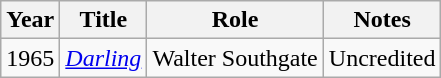<table class="wikitable">
<tr>
<th>Year</th>
<th>Title</th>
<th>Role</th>
<th>Notes</th>
</tr>
<tr>
<td>1965</td>
<td><em><a href='#'>Darling</a></em></td>
<td>Walter Southgate</td>
<td>Uncredited</td>
</tr>
</table>
